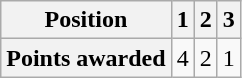<table class="wikitable floatright" style="text-align: center">
<tr>
<th scope="col">Position</th>
<th scope="col">1</th>
<th scope="col">2</th>
<th scope="col">3</th>
</tr>
<tr>
<th scope="row">Points awarded</th>
<td>4</td>
<td>2</td>
<td>1</td>
</tr>
</table>
